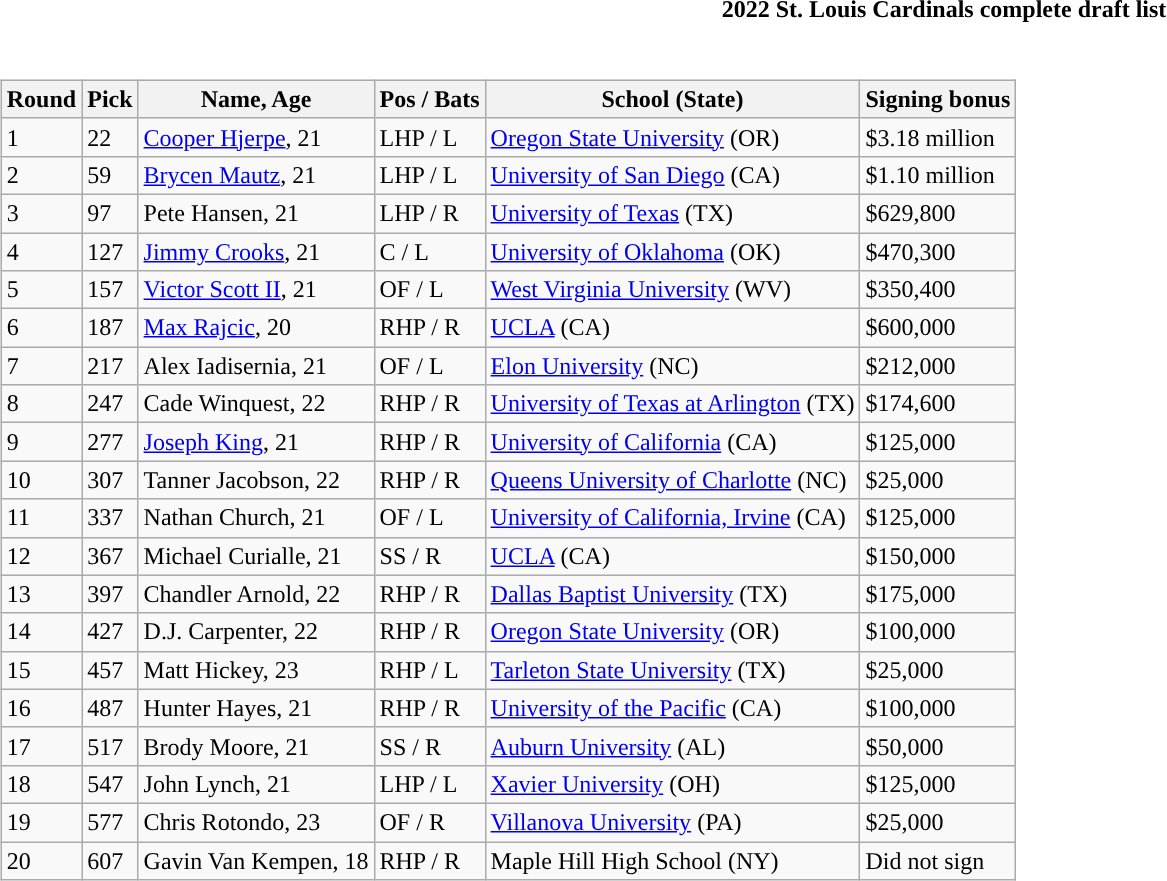<table class="toccolours collapsible" style="width:100%; background:inherit">
<tr>
<th>2022 St. Louis Cardinals complete draft list</th>
</tr>
<tr>
<td><br><table class="wikitable">
<tr>
<th>Round</th>
<th>Pick</th>
<th>Name, Age</th>
<th>Pos / Bats</th>
<th>School (State)</th>
<th>Signing bonus</th>
</tr>
<tr>
<td>1</td>
<td>22</td>
<td><a href='#'>Cooper Hjerpe</a>, 21</td>
<td>LHP / L</td>
<td><a href='#'>Oregon State University</a> (OR)</td>
<td>$3.18 million</td>
</tr>
<tr>
<td>2</td>
<td>59</td>
<td><a href='#'>Brycen Mautz</a>, 21</td>
<td>LHP / L</td>
<td><a href='#'>University of San Diego</a> (CA)</td>
<td>$1.10 million</td>
</tr>
<tr>
<td>3</td>
<td>97</td>
<td>Pete Hansen, 21</td>
<td>LHP / R</td>
<td><a href='#'>University of Texas</a> (TX)</td>
<td>$629,800</td>
</tr>
<tr>
<td>4</td>
<td>127</td>
<td><a href='#'>Jimmy Crooks</a>, 21</td>
<td>C / L</td>
<td><a href='#'>University of Oklahoma</a> (OK)</td>
<td>$470,300</td>
</tr>
<tr>
<td>5</td>
<td>157</td>
<td><a href='#'>Victor Scott II</a>, 21</td>
<td>OF / L</td>
<td><a href='#'>West Virginia University</a> (WV)</td>
<td>$350,400</td>
</tr>
<tr>
<td>6</td>
<td>187</td>
<td><a href='#'>Max Rajcic</a>, 20</td>
<td>RHP / R</td>
<td><a href='#'>UCLA</a> (CA)</td>
<td>$600,000</td>
</tr>
<tr>
<td>7</td>
<td>217</td>
<td>Alex Iadisernia, 21</td>
<td>OF / L</td>
<td><a href='#'>Elon University</a> (NC)</td>
<td>$212,000</td>
</tr>
<tr>
<td>8</td>
<td>247</td>
<td>Cade Winquest, 22</td>
<td>RHP / R</td>
<td><a href='#'>University of Texas at Arlington</a> (TX)</td>
<td>$174,600</td>
</tr>
<tr>
<td>9</td>
<td>277</td>
<td><a href='#'>Joseph King</a>, 21</td>
<td>RHP / R</td>
<td><a href='#'>University of California</a> (CA)</td>
<td>$125,000</td>
</tr>
<tr>
<td>10</td>
<td>307</td>
<td>Tanner Jacobson, 22</td>
<td>RHP / R</td>
<td><a href='#'>Queens University of Charlotte</a> (NC)</td>
<td>$25,000</td>
</tr>
<tr>
<td>11</td>
<td>337</td>
<td>Nathan Church, 21</td>
<td>OF / L</td>
<td><a href='#'>University of California, Irvine</a> (CA)</td>
<td>$125,000</td>
</tr>
<tr>
<td>12</td>
<td>367</td>
<td>Michael Curialle, 21</td>
<td>SS / R</td>
<td><a href='#'>UCLA</a> (CA)</td>
<td>$150,000</td>
</tr>
<tr>
<td>13</td>
<td>397</td>
<td>Chandler Arnold, 22</td>
<td>RHP / R</td>
<td><a href='#'>Dallas Baptist University</a> (TX)</td>
<td>$175,000</td>
</tr>
<tr>
<td>14</td>
<td>427</td>
<td>D.J. Carpenter, 22</td>
<td>RHP / R</td>
<td><a href='#'>Oregon State University</a> (OR)</td>
<td>$100,000</td>
</tr>
<tr>
<td>15</td>
<td>457</td>
<td>Matt Hickey, 23</td>
<td>RHP / L</td>
<td><a href='#'>Tarleton State University</a> (TX)</td>
<td>$25,000</td>
</tr>
<tr>
<td>16</td>
<td>487</td>
<td>Hunter Hayes, 21</td>
<td>RHP / R</td>
<td><a href='#'>University of the Pacific</a> (CA)</td>
<td>$100,000</td>
</tr>
<tr>
<td>17</td>
<td>517</td>
<td>Brody Moore, 21</td>
<td>SS / R</td>
<td><a href='#'>Auburn University</a> (AL)</td>
<td>$50,000</td>
</tr>
<tr>
<td>18</td>
<td>547</td>
<td>John Lynch, 21</td>
<td>LHP / L</td>
<td><a href='#'>Xavier University</a> (OH)</td>
<td>$125,000</td>
</tr>
<tr>
<td>19</td>
<td>577</td>
<td>Chris Rotondo, 23</td>
<td>OF / R</td>
<td><a href='#'>Villanova University</a> (PA)</td>
<td>$25,000</td>
</tr>
<tr>
<td>20</td>
<td>607</td>
<td>Gavin Van Kempen, 18</td>
<td>RHP / R</td>
<td>Maple Hill High School (NY)</td>
<td>Did not sign</td>
</tr>
</table>
</td>
</tr>
</table>
